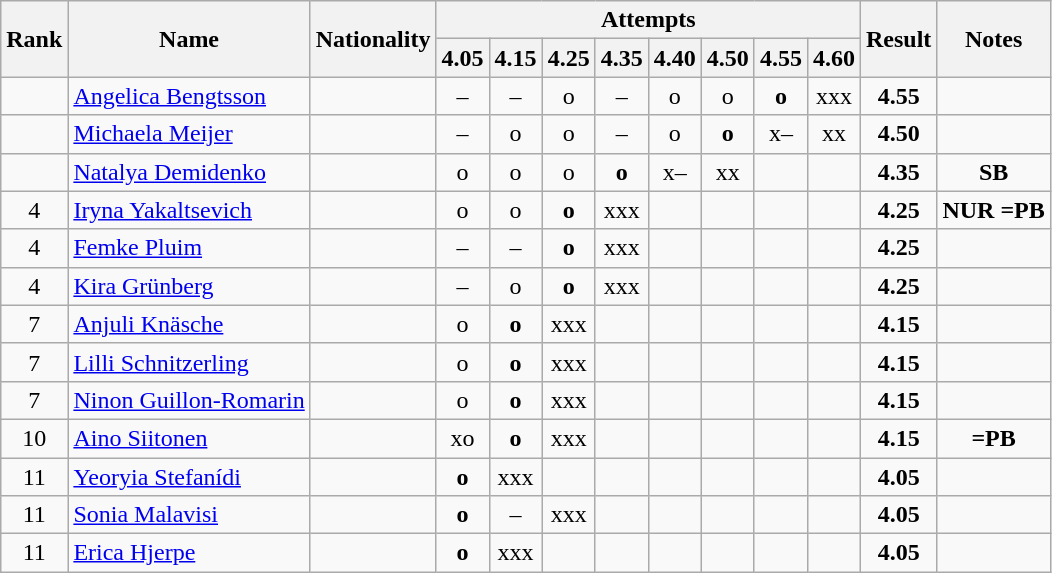<table class="wikitable sortable" style="text-align:center">
<tr>
<th rowspan=2>Rank</th>
<th rowspan=2>Name</th>
<th rowspan=2>Nationality</th>
<th colspan=8>Attempts</th>
<th rowspan=2>Result</th>
<th rowspan=2>Notes</th>
</tr>
<tr>
<th>4.05</th>
<th>4.15</th>
<th>4.25</th>
<th>4.35</th>
<th>4.40</th>
<th>4.50</th>
<th>4.55</th>
<th>4.60</th>
</tr>
<tr>
<td></td>
<td align=left><a href='#'>Angelica Bengtsson</a></td>
<td align=left></td>
<td>–</td>
<td>–</td>
<td>o</td>
<td>–</td>
<td>o</td>
<td>o</td>
<td><strong>o</strong></td>
<td>xxx</td>
<td><strong>4.55</strong></td>
<td></td>
</tr>
<tr>
<td></td>
<td align=left><a href='#'>Michaela Meijer</a></td>
<td align=left></td>
<td>–</td>
<td>o</td>
<td>o</td>
<td>–</td>
<td>o</td>
<td><strong>o</strong></td>
<td>x–</td>
<td>xx</td>
<td><strong>4.50</strong></td>
<td></td>
</tr>
<tr>
<td></td>
<td align=left><a href='#'>Natalya Demidenko</a></td>
<td align=left></td>
<td>o</td>
<td>o</td>
<td>o</td>
<td><strong>o</strong></td>
<td>x–</td>
<td>xx</td>
<td></td>
<td></td>
<td><strong>4.35</strong></td>
<td><strong>SB</strong></td>
</tr>
<tr>
<td>4</td>
<td align=left><a href='#'>Iryna Yakaltsevich</a></td>
<td align=left></td>
<td>o</td>
<td>o</td>
<td><strong>o</strong></td>
<td>xxx</td>
<td></td>
<td></td>
<td></td>
<td></td>
<td><strong>4.25</strong></td>
<td><strong>NUR =PB</strong></td>
</tr>
<tr>
<td>4</td>
<td align=left><a href='#'>Femke Pluim</a></td>
<td align=left></td>
<td>–</td>
<td>–</td>
<td><strong>o</strong></td>
<td>xxx</td>
<td></td>
<td></td>
<td></td>
<td></td>
<td><strong>4.25</strong></td>
<td></td>
</tr>
<tr>
<td>4</td>
<td align=left><a href='#'>Kira Grünberg</a></td>
<td align=left></td>
<td>–</td>
<td>o</td>
<td><strong>o</strong></td>
<td>xxx</td>
<td></td>
<td></td>
<td></td>
<td></td>
<td><strong>4.25</strong></td>
<td></td>
</tr>
<tr>
<td>7</td>
<td align=left><a href='#'>Anjuli Knäsche</a></td>
<td align=left></td>
<td>o</td>
<td><strong>o</strong></td>
<td>xxx</td>
<td></td>
<td></td>
<td></td>
<td></td>
<td></td>
<td><strong>4.15</strong></td>
<td></td>
</tr>
<tr>
<td>7</td>
<td align=left><a href='#'>Lilli Schnitzerling</a></td>
<td align=left></td>
<td>o</td>
<td><strong>o</strong></td>
<td>xxx</td>
<td></td>
<td></td>
<td></td>
<td></td>
<td></td>
<td><strong>4.15</strong></td>
<td></td>
</tr>
<tr>
<td>7</td>
<td align=left><a href='#'>Ninon Guillon-Romarin</a></td>
<td align=left></td>
<td>o</td>
<td><strong>o</strong></td>
<td>xxx</td>
<td></td>
<td></td>
<td></td>
<td></td>
<td></td>
<td><strong>4.15</strong></td>
<td></td>
</tr>
<tr>
<td>10</td>
<td align=left><a href='#'>Aino Siitonen</a></td>
<td align=left></td>
<td>xo</td>
<td><strong>o</strong></td>
<td>xxx</td>
<td></td>
<td></td>
<td></td>
<td></td>
<td></td>
<td><strong>4.15</strong></td>
<td><strong>=PB</strong></td>
</tr>
<tr>
<td>11</td>
<td align=left><a href='#'>Yeoryia Stefanídi</a></td>
<td align=left></td>
<td><strong>o</strong></td>
<td>xxx</td>
<td></td>
<td></td>
<td></td>
<td></td>
<td></td>
<td></td>
<td><strong>4.05</strong></td>
<td></td>
</tr>
<tr>
<td>11</td>
<td align=left><a href='#'>Sonia Malavisi</a></td>
<td align=left></td>
<td><strong>o</strong></td>
<td>–</td>
<td>xxx</td>
<td></td>
<td></td>
<td></td>
<td></td>
<td></td>
<td><strong>4.05</strong></td>
<td></td>
</tr>
<tr>
<td>11</td>
<td align=left><a href='#'>Erica Hjerpe</a></td>
<td align=left></td>
<td><strong>o</strong></td>
<td>xxx</td>
<td></td>
<td></td>
<td></td>
<td></td>
<td></td>
<td></td>
<td><strong>4.05</strong></td>
<td></td>
</tr>
</table>
